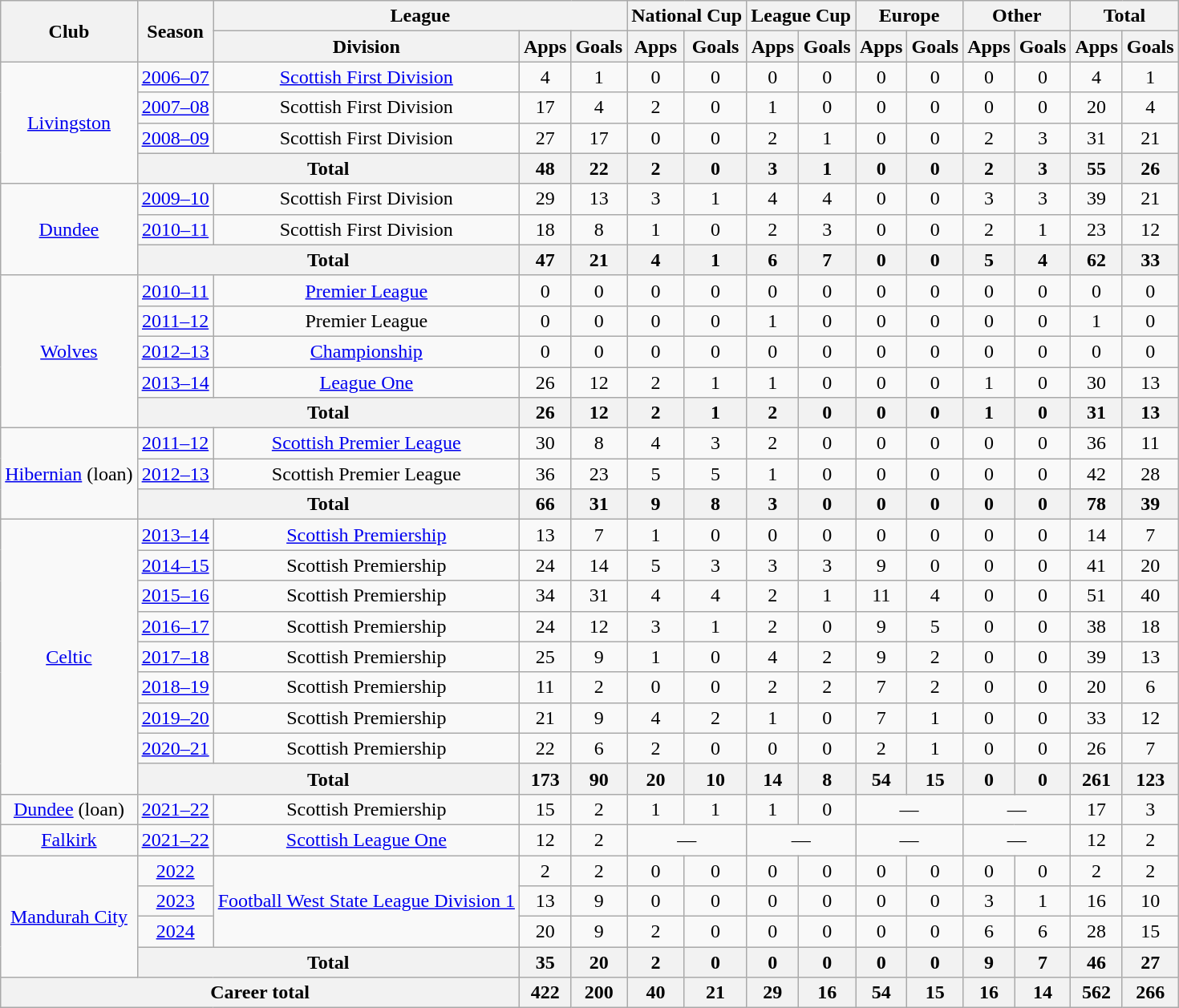<table class="wikitable" style="text-align:center">
<tr>
<th rowspan="2">Club</th>
<th rowspan="2">Season</th>
<th colspan="3">League</th>
<th colspan="2">National Cup</th>
<th colspan="2">League Cup</th>
<th colspan="2">Europe</th>
<th colspan="2">Other</th>
<th colspan="2">Total</th>
</tr>
<tr>
<th>Division</th>
<th>Apps</th>
<th>Goals</th>
<th>Apps</th>
<th>Goals</th>
<th>Apps</th>
<th>Goals</th>
<th>Apps</th>
<th>Goals</th>
<th>Apps</th>
<th>Goals</th>
<th>Apps</th>
<th>Goals</th>
</tr>
<tr>
<td rowspan="4"><a href='#'>Livingston</a></td>
<td><a href='#'>2006–07</a></td>
<td><a href='#'>Scottish First Division</a></td>
<td>4</td>
<td>1</td>
<td>0</td>
<td>0</td>
<td>0</td>
<td>0</td>
<td>0</td>
<td>0</td>
<td>0</td>
<td>0</td>
<td>4</td>
<td>1</td>
</tr>
<tr>
<td><a href='#'>2007–08</a></td>
<td>Scottish First Division</td>
<td>17</td>
<td>4</td>
<td>2</td>
<td>0</td>
<td>1</td>
<td>0</td>
<td>0</td>
<td>0</td>
<td>0</td>
<td>0</td>
<td>20</td>
<td>4</td>
</tr>
<tr>
<td><a href='#'>2008–09</a></td>
<td>Scottish First Division</td>
<td>27</td>
<td>17</td>
<td>0</td>
<td>0</td>
<td>2</td>
<td>1</td>
<td>0</td>
<td>0</td>
<td>2</td>
<td>3</td>
<td>31</td>
<td>21</td>
</tr>
<tr>
<th colspan=2>Total</th>
<th>48</th>
<th>22</th>
<th>2</th>
<th>0</th>
<th>3</th>
<th>1</th>
<th>0</th>
<th>0</th>
<th>2</th>
<th>3</th>
<th>55</th>
<th>26</th>
</tr>
<tr>
<td rowspan="3"><a href='#'>Dundee</a></td>
<td><a href='#'>2009–10</a></td>
<td>Scottish First Division</td>
<td>29</td>
<td>13</td>
<td>3</td>
<td>1</td>
<td>4</td>
<td>4</td>
<td>0</td>
<td>0</td>
<td>3</td>
<td>3</td>
<td>39</td>
<td>21</td>
</tr>
<tr>
<td><a href='#'>2010–11</a></td>
<td>Scottish First Division</td>
<td>18</td>
<td>8</td>
<td>1</td>
<td>0</td>
<td>2</td>
<td>3</td>
<td>0</td>
<td>0</td>
<td>2</td>
<td>1</td>
<td>23</td>
<td>12</td>
</tr>
<tr>
<th colspan="2">Total</th>
<th>47</th>
<th>21</th>
<th>4</th>
<th>1</th>
<th>6</th>
<th>7</th>
<th>0</th>
<th>0</th>
<th>5</th>
<th>4</th>
<th>62</th>
<th>33</th>
</tr>
<tr>
<td rowspan="5"><a href='#'>Wolves</a></td>
<td><a href='#'>2010–11</a></td>
<td><a href='#'>Premier League</a></td>
<td>0</td>
<td>0</td>
<td>0</td>
<td>0</td>
<td>0</td>
<td>0</td>
<td>0</td>
<td>0</td>
<td>0</td>
<td>0</td>
<td>0</td>
<td>0</td>
</tr>
<tr>
<td><a href='#'>2011–12</a></td>
<td>Premier League</td>
<td>0</td>
<td>0</td>
<td>0</td>
<td>0</td>
<td>1</td>
<td>0</td>
<td>0</td>
<td>0</td>
<td>0</td>
<td>0</td>
<td>1</td>
<td>0</td>
</tr>
<tr>
<td><a href='#'>2012–13</a></td>
<td><a href='#'>Championship</a></td>
<td>0</td>
<td>0</td>
<td>0</td>
<td>0</td>
<td>0</td>
<td>0</td>
<td>0</td>
<td>0</td>
<td>0</td>
<td>0</td>
<td>0</td>
<td>0</td>
</tr>
<tr>
<td><a href='#'>2013–14</a></td>
<td><a href='#'>League One</a></td>
<td>26</td>
<td>12</td>
<td>2</td>
<td>1</td>
<td>1</td>
<td>0</td>
<td>0</td>
<td>0</td>
<td>1</td>
<td>0</td>
<td>30</td>
<td>13</td>
</tr>
<tr>
<th colspan="2">Total</th>
<th>26</th>
<th>12</th>
<th>2</th>
<th>1</th>
<th>2</th>
<th>0</th>
<th>0</th>
<th>0</th>
<th>1</th>
<th>0</th>
<th>31</th>
<th>13</th>
</tr>
<tr>
<td rowspan="3"><a href='#'>Hibernian</a> (loan)</td>
<td><a href='#'>2011–12</a></td>
<td><a href='#'>Scottish Premier League</a></td>
<td>30</td>
<td>8</td>
<td>4</td>
<td>3</td>
<td>2</td>
<td>0</td>
<td>0</td>
<td>0</td>
<td>0</td>
<td>0</td>
<td>36</td>
<td>11</td>
</tr>
<tr>
<td><a href='#'>2012–13</a></td>
<td>Scottish Premier League</td>
<td>36</td>
<td>23</td>
<td>5</td>
<td>5</td>
<td>1</td>
<td>0</td>
<td>0</td>
<td>0</td>
<td>0</td>
<td>0</td>
<td>42</td>
<td>28</td>
</tr>
<tr>
<th colspan="2">Total</th>
<th>66</th>
<th>31</th>
<th>9</th>
<th>8</th>
<th>3</th>
<th>0</th>
<th>0</th>
<th>0</th>
<th>0</th>
<th>0</th>
<th>78</th>
<th>39</th>
</tr>
<tr>
<td rowspan="9"><a href='#'>Celtic</a></td>
<td><a href='#'>2013–14</a></td>
<td><a href='#'>Scottish Premiership</a></td>
<td>13</td>
<td>7</td>
<td>1</td>
<td>0</td>
<td>0</td>
<td>0</td>
<td>0</td>
<td>0</td>
<td>0</td>
<td>0</td>
<td>14</td>
<td>7</td>
</tr>
<tr>
<td><a href='#'>2014–15</a></td>
<td>Scottish Premiership</td>
<td>24</td>
<td>14</td>
<td>5</td>
<td>3</td>
<td>3</td>
<td>3</td>
<td>9</td>
<td>0</td>
<td>0</td>
<td>0</td>
<td>41</td>
<td>20</td>
</tr>
<tr>
<td><a href='#'>2015–16</a></td>
<td>Scottish Premiership</td>
<td>34</td>
<td>31</td>
<td>4</td>
<td>4</td>
<td>2</td>
<td>1</td>
<td>11</td>
<td>4</td>
<td>0</td>
<td>0</td>
<td>51</td>
<td>40</td>
</tr>
<tr>
<td><a href='#'>2016–17</a></td>
<td>Scottish Premiership</td>
<td>24</td>
<td>12</td>
<td>3</td>
<td>1</td>
<td>2</td>
<td>0</td>
<td>9</td>
<td>5</td>
<td>0</td>
<td>0</td>
<td>38</td>
<td>18</td>
</tr>
<tr>
<td><a href='#'>2017–18</a></td>
<td>Scottish Premiership</td>
<td>25</td>
<td>9</td>
<td>1</td>
<td>0</td>
<td>4</td>
<td>2</td>
<td>9</td>
<td>2</td>
<td>0</td>
<td>0</td>
<td>39</td>
<td>13</td>
</tr>
<tr>
<td><a href='#'>2018–19</a></td>
<td>Scottish Premiership</td>
<td>11</td>
<td>2</td>
<td>0</td>
<td>0</td>
<td>2</td>
<td>2</td>
<td>7</td>
<td>2</td>
<td>0</td>
<td>0</td>
<td>20</td>
<td>6</td>
</tr>
<tr>
<td><a href='#'>2019–20</a></td>
<td>Scottish Premiership</td>
<td>21</td>
<td>9</td>
<td>4</td>
<td>2</td>
<td>1</td>
<td>0</td>
<td>7</td>
<td>1</td>
<td>0</td>
<td>0</td>
<td>33</td>
<td>12</td>
</tr>
<tr>
<td><a href='#'>2020–21</a></td>
<td>Scottish Premiership</td>
<td>22</td>
<td>6</td>
<td>2</td>
<td>0</td>
<td>0</td>
<td>0</td>
<td>2</td>
<td>1</td>
<td>0</td>
<td>0</td>
<td>26</td>
<td>7</td>
</tr>
<tr>
<th colspan="2">Total</th>
<th>173</th>
<th>90</th>
<th>20</th>
<th>10</th>
<th>14</th>
<th>8</th>
<th>54</th>
<th>15</th>
<th>0</th>
<th>0</th>
<th>261</th>
<th>123</th>
</tr>
<tr>
<td><a href='#'>Dundee</a> (loan)</td>
<td><a href='#'>2021–22</a></td>
<td>Scottish Premiership</td>
<td>15</td>
<td>2</td>
<td>1</td>
<td>1</td>
<td>1</td>
<td>0</td>
<td colspan="2">—</td>
<td colspan="2">—</td>
<td>17</td>
<td>3</td>
</tr>
<tr>
<td><a href='#'>Falkirk</a></td>
<td><a href='#'>2021–22</a></td>
<td><a href='#'>Scottish League One</a></td>
<td>12</td>
<td>2</td>
<td colspan="2">—</td>
<td colspan="2">—</td>
<td colspan="2">—</td>
<td colspan="2">—</td>
<td>12</td>
<td>2</td>
</tr>
<tr>
<td rowspan="4"><a href='#'>Mandurah City</a></td>
<td><a href='#'>2022</a></td>
<td rowspan="3"><a href='#'>Football West State League Division 1</a></td>
<td>2</td>
<td>2</td>
<td>0</td>
<td>0</td>
<td>0</td>
<td>0</td>
<td>0</td>
<td>0</td>
<td>0</td>
<td>0</td>
<td>2</td>
<td>2</td>
</tr>
<tr>
<td><a href='#'>2023</a></td>
<td>13</td>
<td>9</td>
<td>0</td>
<td>0</td>
<td>0</td>
<td>0</td>
<td>0</td>
<td>0</td>
<td>3</td>
<td>1</td>
<td>16</td>
<td>10</td>
</tr>
<tr>
<td><a href='#'>2024</a></td>
<td>20</td>
<td>9</td>
<td>2</td>
<td>0</td>
<td>0</td>
<td>0</td>
<td>0</td>
<td>0</td>
<td>6</td>
<td>6</td>
<td>28</td>
<td>15</td>
</tr>
<tr>
<th colspan="2">Total</th>
<th>35</th>
<th>20</th>
<th>2</th>
<th>0</th>
<th>0</th>
<th>0</th>
<th>0</th>
<th>0</th>
<th>9</th>
<th>7</th>
<th>46</th>
<th>27</th>
</tr>
<tr>
<th colspan="3">Career total</th>
<th>422</th>
<th>200</th>
<th>40</th>
<th>21</th>
<th>29</th>
<th>16</th>
<th>54</th>
<th>15</th>
<th>16</th>
<th>14</th>
<th>562</th>
<th>266</th>
</tr>
</table>
